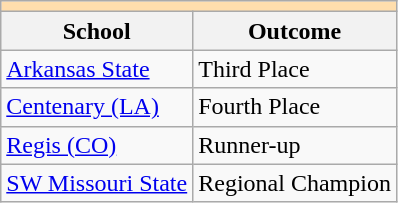<table class="wikitable" style="float:left; margin-right:1em;">
<tr>
<th colspan="3" style="background:#ffdead;"></th>
</tr>
<tr>
<th>School</th>
<th>Outcome</th>
</tr>
<tr>
<td><a href='#'>Arkansas State</a></td>
<td>Third Place</td>
</tr>
<tr>
<td><a href='#'>Centenary (LA)</a></td>
<td>Fourth Place</td>
</tr>
<tr>
<td><a href='#'>Regis (CO)</a></td>
<td>Runner-up</td>
</tr>
<tr>
<td><a href='#'>SW Missouri State</a></td>
<td>Regional Champion</td>
</tr>
</table>
